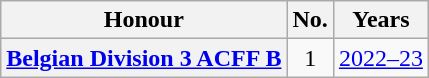<table class="wikitable plainrowheaders">
<tr>
<th scope=col>Honour</th>
<th scope=col>No.</th>
<th scope=col>Years</th>
</tr>
<tr>
<th scope=row><a href='#'>Belgian Division 3 ACFF B</a></th>
<td align="center">1</td>
<td><a href='#'>2022–23</a></td>
</tr>
</table>
